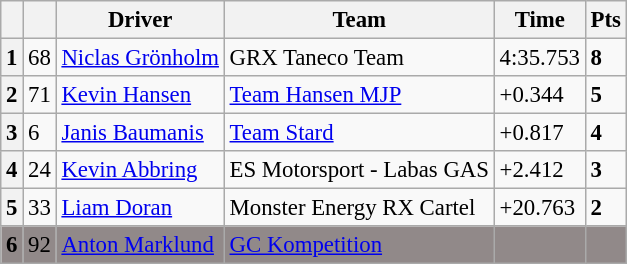<table class="wikitable" style="font-size:95%">
<tr>
<th></th>
<th></th>
<th>Driver</th>
<th>Team</th>
<th>Time</th>
<th>Pts</th>
</tr>
<tr>
<th>1</th>
<td>68</td>
<td> <a href='#'>Niclas Grönholm</a></td>
<td>GRX Taneco Team</td>
<td>4:35.753</td>
<td><strong>8</strong></td>
</tr>
<tr>
<th>2</th>
<td>71</td>
<td> <a href='#'>Kevin Hansen</a></td>
<td><a href='#'>Team Hansen MJP</a></td>
<td>+0.344</td>
<td><strong>5</strong></td>
</tr>
<tr>
<th>3</th>
<td>6</td>
<td> <a href='#'>Janis Baumanis</a></td>
<td><a href='#'>Team Stard</a></td>
<td>+0.817</td>
<td><strong>4</strong></td>
</tr>
<tr>
<th>4</th>
<td>24</td>
<td> <a href='#'>Kevin Abbring</a></td>
<td>ES Motorsport - Labas GAS</td>
<td>+2.412</td>
<td><strong>3</strong></td>
</tr>
<tr>
<th>5</th>
<td>33</td>
<td> <a href='#'>Liam Doran</a></td>
<td>Monster Energy RX Cartel</td>
<td>+20.763</td>
<td><strong>2</strong></td>
</tr>
<tr>
<th style="background:#918989;">6</th>
<td style="background:#918989;">92</td>
<td style="background:#918989;"> <a href='#'>Anton Marklund</a></td>
<td style="background:#918989;"><a href='#'>GC Kompetition</a></td>
<td style="background:#918989;"><strong></strong></td>
<td style="background:#918989;"></td>
</tr>
</table>
